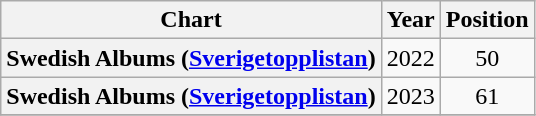<table class="wikitable sortable plainrowheaders" style="text-align:center">
<tr>
<th scope="col">Chart</th>
<th scope="col">Year</th>
<th scope="col">Position</th>
</tr>
<tr>
<th scope="row">Swedish Albums (<a href='#'>Sverigetopplistan</a>)</th>
<td>2022</td>
<td>50</td>
</tr>
<tr>
<th scope="row">Swedish Albums (<a href='#'>Sverigetopplistan</a>)</th>
<td>2023</td>
<td>61</td>
</tr>
<tr>
</tr>
</table>
